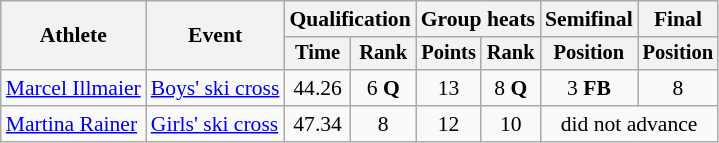<table class="wikitable" style="font-size:90%">
<tr>
<th rowspan="2">Athlete</th>
<th rowspan="2">Event</th>
<th colspan=2>Qualification</th>
<th colspan=2>Group heats</th>
<th>Semifinal</th>
<th>Final</th>
</tr>
<tr style="font-size:95%">
<th>Time</th>
<th>Rank</th>
<th>Points</th>
<th>Rank</th>
<th>Position</th>
<th>Position</th>
</tr>
<tr align=center>
<td align=left><a href='#'>Marcel Illmaier</a></td>
<td align=left><a href='#'>Boys' ski cross</a></td>
<td>44.26</td>
<td>6 <strong>Q</strong></td>
<td>13</td>
<td>8 <strong>Q</strong></td>
<td>3 <strong>FB</strong></td>
<td>8</td>
</tr>
<tr align=center>
<td align=left><a href='#'>Martina Rainer</a></td>
<td align=left><a href='#'>Girls' ski cross</a></td>
<td>47.34</td>
<td>8</td>
<td>12</td>
<td>10</td>
<td colspan=2>did not advance</td>
</tr>
</table>
